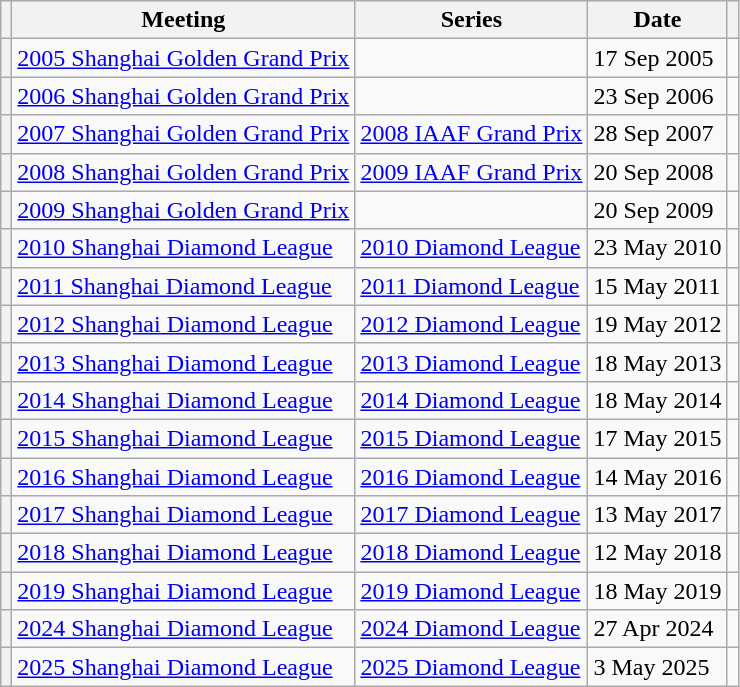<table class="wikitable plainrowheaders sticky-header defaultleft col4right">
<tr>
<th scope="col"></th>
<th scope="col">Meeting</th>
<th scope="col">Series</th>
<th scope="col">Date</th>
<th scope="col"></th>
</tr>
<tr>
<th scope="row"></th>
<td><a href='#'>2005 Shanghai Golden Grand Prix</a></td>
<td></td>
<td>17 Sep 2005</td>
<td></td>
</tr>
<tr>
<th scope="row"></th>
<td><a href='#'>2006 Shanghai Golden Grand Prix</a></td>
<td></td>
<td>23 Sep 2006</td>
<td></td>
</tr>
<tr>
<th scope="row"></th>
<td><a href='#'>2007 Shanghai Golden Grand Prix</a></td>
<td><a href='#'>2008 IAAF Grand Prix</a></td>
<td>28 Sep 2007</td>
<td></td>
</tr>
<tr>
<th scope="row"></th>
<td><a href='#'>2008 Shanghai Golden Grand Prix</a></td>
<td><a href='#'>2009 IAAF Grand Prix</a></td>
<td>20 Sep 2008</td>
<td></td>
</tr>
<tr>
<th scope="row"></th>
<td><a href='#'>2009 Shanghai Golden Grand Prix</a></td>
<td></td>
<td>20 Sep 2009</td>
<td></td>
</tr>
<tr>
<th scope="row"></th>
<td><a href='#'>2010 Shanghai Diamond League</a></td>
<td><a href='#'>2010 Diamond League</a></td>
<td>23 May 2010</td>
<td></td>
</tr>
<tr>
<th scope="row"></th>
<td><a href='#'>2011 Shanghai Diamond League</a></td>
<td><a href='#'>2011 Diamond League</a></td>
<td>15 May 2011</td>
<td></td>
</tr>
<tr>
<th scope="row"></th>
<td><a href='#'>2012 Shanghai Diamond League</a></td>
<td><a href='#'>2012 Diamond League</a></td>
<td>19 May 2012</td>
<td></td>
</tr>
<tr>
<th scope="row"></th>
<td><a href='#'>2013 Shanghai Diamond League</a></td>
<td><a href='#'>2013 Diamond League</a></td>
<td>18 May 2013</td>
<td></td>
</tr>
<tr>
<th scope="row"></th>
<td><a href='#'>2014 Shanghai Diamond League</a></td>
<td><a href='#'>2014 Diamond League</a></td>
<td>18 May 2014</td>
<td></td>
</tr>
<tr>
<th scope="row"></th>
<td><a href='#'>2015 Shanghai Diamond League</a></td>
<td><a href='#'>2015 Diamond League</a></td>
<td>17 May 2015</td>
<td></td>
</tr>
<tr>
<th scope="row"></th>
<td><a href='#'>2016 Shanghai Diamond League</a></td>
<td><a href='#'>2016 Diamond League</a></td>
<td>14 May 2016</td>
<td></td>
</tr>
<tr>
<th scope="row"></th>
<td><a href='#'>2017 Shanghai Diamond League</a></td>
<td><a href='#'>2017 Diamond League</a></td>
<td>13 May 2017</td>
<td></td>
</tr>
<tr>
<th scope="row"></th>
<td><a href='#'>2018 Shanghai Diamond League</a></td>
<td><a href='#'>2018 Diamond League</a></td>
<td>12 May 2018</td>
<td></td>
</tr>
<tr>
<th scope="row"></th>
<td><a href='#'>2019 Shanghai Diamond League</a></td>
<td><a href='#'>2019 Diamond League</a></td>
<td>18 May 2019</td>
<td></td>
</tr>
<tr>
<th scope="row"></th>
<td><a href='#'>2024 Shanghai Diamond League</a></td>
<td><a href='#'>2024 Diamond League</a></td>
<td>27 Apr 2024</td>
<td></td>
</tr>
<tr>
<th scope="row"></th>
<td><a href='#'>2025 Shanghai Diamond League</a></td>
<td><a href='#'>2025 Diamond League</a></td>
<td>3 May 2025</td>
<td></td>
</tr>
</table>
